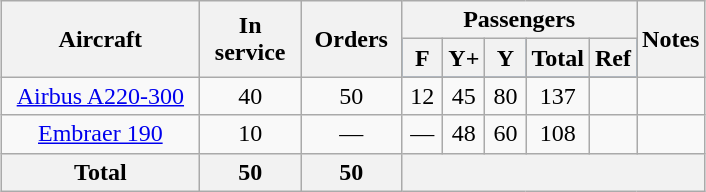<table class="wikitable" style="border-collapse:collapse;text-align:center;margin:auto;">
<tr style=“background:#2B7DE1; color:white>
<th rowspan="2" style="width:125px;">Aircraft</th>
<th rowspan="2" style="width:60px;">In service</th>
<th rowspan="2" style="width:60px;">Orders</th>
<th colspan="5">Passengers</th>
<th rowspan="2">Notes</th>
</tr>
<tr style="background:#003876; color:black;">
<th style="width:20px;"><abbr>F</abbr></th>
<th style="width:20px;"><abbr>Y+</abbr></th>
<th style="width:20px;"><abbr>Y</abbr></th>
<th style="width:20px;">Total</th>
<th>Ref</th>
</tr>
<tr>
<td><a href='#'>Airbus A220-300</a></td>
<td>40</td>
<td>50</td>
<td>12</td>
<td>45</td>
<td>80</td>
<td>137</td>
<td></td>
<td></td>
</tr>
<tr>
<td><a href='#'>Embraer 190</a></td>
<td>10</td>
<td>—</td>
<td>—</td>
<td>48</td>
<td>60</td>
<td>108</td>
<td></td>
<td></td>
</tr>
<tr>
<th>Total</th>
<th>50</th>
<th>50</th>
<th colspan="6"></th>
</tr>
</table>
